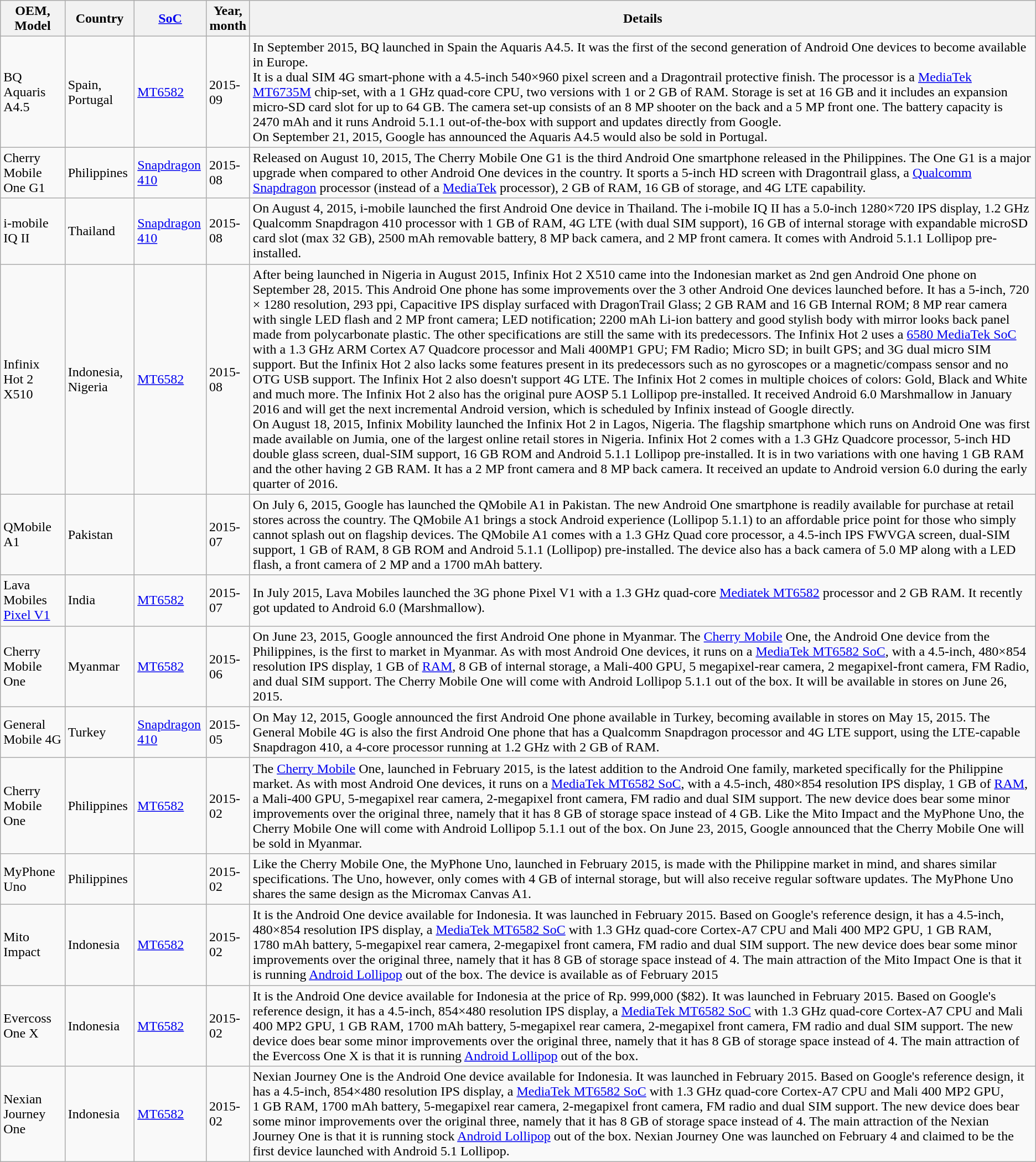<table class="wikitable sortable">
<tr>
<th>OEM, Model</th>
<th>Country</th>
<th><a href='#'>SoC</a></th>
<th data-sort-type=isoDate>Year,<br>month</th>
<th>Details</th>
</tr>
<tr>
<td>BQ Aquaris A4.5</td>
<td>Spain, Portugal</td>
<td><a href='#'>MT6582</a></td>
<td>2015-09</td>
<td>In September 2015, BQ launched in Spain the Aquaris A4.5. It was the first of the second generation of Android One devices to become available in Europe.<br>It is a dual SIM 4G smart-phone with a 4.5-inch 540×960 pixel screen and a Dragontrail protective finish. The processor is a <a href='#'>MediaTek MT6735M</a> chip-set, with a 1 GHz quad-core CPU, two versions with 1 or 2 GB of RAM. Storage is set at 16 GB and it includes an expansion micro-SD card slot for up to 64 GB. The camera set-up consists of an 8 MP shooter on the back and a 5 MP front one. The battery capacity is 2470 mAh and it runs Android 5.1.1 out-of-the-box with support and updates directly from Google.<br>On September 21, 2015, Google has announced the Aquaris A4.5 would also be sold in Portugal.</td>
</tr>
<tr>
<td>Cherry Mobile One G1</td>
<td>Philippines</td>
<td><a href='#'>Snapdragon 410</a></td>
<td>2015-08</td>
<td>Released on August 10, 2015, The Cherry Mobile One G1 is the third Android One smartphone released in the Philippines. The One G1 is a major upgrade when compared to other Android One devices in the country. It sports a 5-inch HD screen with Dragontrail glass, a <a href='#'>Qualcomm Snapdragon</a> processor (instead of a <a href='#'>MediaTek</a> processor), 2 GB of RAM, 16 GB of storage, and 4G LTE capability.</td>
</tr>
<tr>
<td>i-mobile IQ II</td>
<td>Thailand</td>
<td><a href='#'>Snapdragon 410</a></td>
<td>2015-08</td>
<td>On August 4, 2015, i-mobile launched the first Android One device in Thailand. The i-mobile IQ II has a 5.0-inch 1280×720 IPS display, 1.2 GHz Qualcomm Snapdragon 410 processor with 1 GB of RAM, 4G LTE (with dual SIM support), 16 GB of internal storage with expandable microSD card slot (max 32 GB), 2500 mAh removable battery, 8 MP back camera, and 2 MP front camera.  It comes with Android 5.1.1 Lollipop pre-installed.</td>
</tr>
<tr>
<td>Infinix Hot 2 X510</td>
<td>Indonesia, Nigeria</td>
<td><a href='#'>MT6582</a></td>
<td>2015-08</td>
<td>After being launched in Nigeria in August 2015, Infinix Hot 2 X510 came into the Indonesian market as 2nd gen Android One phone on September 28, 2015. This Android One phone has some improvements over the 3 other Android One devices launched before. It has a 5-inch, 720 × 1280 resolution, 293 ppi, Capacitive IPS display surfaced with DragonTrail Glass; 2 GB RAM and 16 GB Internal ROM; 8 MP rear camera with single LED flash and 2 MP front camera; LED notification; 2200 mAh Li-ion battery and good stylish body with mirror looks back panel made from polycarbonate plastic. The other specifications are still the same with its predecessors. The Infinix Hot 2 uses a <a href='#'>6580 MediaTek SoC</a> with a 1.3 GHz ARM Cortex A7 Quadcore processor and Mali 400MP1 GPU; FM Radio; Micro SD; in built GPS; and 3G dual micro SIM support. But the Infinix Hot 2 also lacks some features present in its predecessors such as no gyroscopes or a magnetic/compass sensor and no OTG USB support. The Infinix Hot 2 also doesn't support 4G LTE. The Infinix Hot 2 comes in multiple choices of colors: Gold, Black and White and much more. The Infinix Hot 2 also has the original pure AOSP 5.1 Lollipop pre-installed. It received Android 6.0 Marshmallow in January 2016 and will get the next incremental Android version, which is scheduled by Infinix instead of Google directly.<br>On August 18, 2015, Infinix Mobility launched the Infinix Hot 2 in Lagos, Nigeria. The flagship smartphone which runs on Android One was first made available on Jumia, one of the largest online retail stores in Nigeria. Infinix Hot 2 comes with a 1.3 GHz Quadcore processor, 5-inch HD double glass screen, dual-SIM support, 16 GB ROM and Android 5.1.1 Lollipop pre-installed. It is in two variations with one having 1 GB RAM and the other having 2 GB RAM. It has a 2 MP front camera and 8 MP back camera. It received an update to Android version 6.0 during the early quarter of 2016.</td>
</tr>
<tr>
<td>QMobile A1</td>
<td>Pakistan</td>
<td></td>
<td>2015-07</td>
<td>On July 6, 2015, Google has launched the QMobile A1 in Pakistan. The new Android One smartphone is readily available for purchase at retail stores across the country. The QMobile A1 brings a stock Android experience (Lollipop 5.1.1) to an affordable price point for those who simply cannot splash out on flagship devices. The QMobile A1 comes with a 1.3 GHz Quad core processor, a 4.5-inch IPS FWVGA screen, dual-SIM support, 1 GB of RAM, 8 GB ROM and Android 5.1.1 (Lollipop) pre-installed. The device also has a back camera of 5.0 MP along with a LED flash, a front camera of 2 MP and a 1700 mAh battery.</td>
</tr>
<tr>
<td>Lava Mobiles <a href='#'>Pixel V1</a></td>
<td>India</td>
<td><a href='#'>MT6582</a></td>
<td>2015-07</td>
<td>In July 2015, Lava Mobiles launched the 3G phone Pixel V1 with a 1.3 GHz quad-core <a href='#'>Mediatek MT6582</a> processor and 2 GB RAM. It recently got updated to Android 6.0 (Marshmallow).</td>
</tr>
<tr>
<td>Cherry Mobile One</td>
<td>Myanmar</td>
<td><a href='#'>MT6582</a></td>
<td>2015-06</td>
<td>On June 23, 2015, Google announced the first Android One phone in Myanmar. The <a href='#'>Cherry Mobile</a> One, the Android One device from the Philippines, is the first to market in Myanmar. As with most Android One devices, it runs on a <a href='#'>MediaTek MT6582 SoC</a>, with a 4.5-inch, 480×854 resolution IPS display, 1 GB of <a href='#'>RAM</a>, 8 GB of internal storage, a Mali-400 GPU, 5 megapixel-rear camera, 2 megapixel-front camera, FM Radio, and dual SIM support. The Cherry Mobile One will come with Android Lollipop 5.1.1 out of the box. It will be available in stores on June 26, 2015.</td>
</tr>
<tr>
<td>General Mobile 4G</td>
<td>Turkey</td>
<td><a href='#'>Snapdragon 410</a></td>
<td>2015-05</td>
<td>On May 12, 2015, Google announced the first Android One phone available in Turkey, becoming available in stores on May 15, 2015. The General Mobile 4G is also the first Android One phone that has a Qualcomm Snapdragon processor and 4G LTE support, using the LTE-capable Snapdragon 410, a 4-core processor running at 1.2 GHz with 2 GB of RAM.</td>
</tr>
<tr>
<td>Cherry Mobile One</td>
<td>Philippines</td>
<td><a href='#'>MT6582</a></td>
<td>2015-02</td>
<td>The <a href='#'>Cherry Mobile</a> One, launched in February 2015, is the latest addition to the Android One family, marketed specifically for the Philippine market. As with most Android One devices, it runs on a <a href='#'>MediaTek MT6582 SoC</a>, with a 4.5-inch, 480×854 resolution IPS display, 1 GB of <a href='#'>RAM</a>, a Mali-400 GPU, 5-megapixel rear camera, 2-megapixel front camera, FM radio and dual SIM support. The new device does bear some minor improvements over the original three, namely that it has 8 GB of storage space instead of 4 GB. Like the Mito Impact and the MyPhone Uno, the Cherry Mobile One will come with Android Lollipop 5.1.1 out of the box. On June 23, 2015, Google announced that the Cherry Mobile One will be sold in Myanmar.</td>
</tr>
<tr>
<td>MyPhone Uno</td>
<td>Philippines</td>
<td></td>
<td>2015-02</td>
<td>Like the Cherry Mobile One, the MyPhone Uno, launched in February 2015, is made with the Philippine market in mind, and shares similar specifications. The Uno, however, only comes with 4 GB of internal storage, but will also receive regular software updates. The MyPhone Uno shares the same design as the Micromax Canvas A1.</td>
</tr>
<tr>
<td>Mito Impact</td>
<td>Indonesia</td>
<td><a href='#'>MT6582</a></td>
<td>2015-02</td>
<td>It is the Android One device available for Indonesia. It was launched in February 2015. Based on Google's reference design, it has a 4.5-inch, 480×854 resolution IPS display, a <a href='#'>MediaTek MT6582 SoC</a> with 1.3 GHz quad-core Cortex-A7 CPU and Mali 400 MP2 GPU, 1 GB RAM, 1780 mAh battery, 5-megapixel rear camera, 2-megapixel front camera, FM radio and dual SIM support. The new device does bear some minor improvements over the original three, namely that it has 8 GB of storage space instead of 4. The main attraction of the Mito Impact One is that it is running <a href='#'>Android Lollipop</a> out of the box. The device is available as of February 2015</td>
</tr>
<tr>
<td>Evercoss One X</td>
<td>Indonesia</td>
<td><a href='#'>MT6582</a></td>
<td>2015-02</td>
<td>It is the Android One device available for Indonesia at the price of Rp. 999,000 ($82). It was launched in February 2015. Based on Google's reference design, it has a 4.5-inch, 854×480 resolution IPS display, a <a href='#'>MediaTek MT6582 SoC</a> with 1.3 GHz quad-core Cortex-A7 CPU and Mali 400 MP2 GPU, 1 GB RAM, 1700 mAh battery, 5-megapixel rear camera, 2-megapixel front camera, FM radio and dual SIM support. The new device does bear some minor improvements over the original three, namely that it has 8 GB of storage space instead of 4. The main attraction of the Evercoss One X is that it is running <a href='#'>Android Lollipop</a> out of the box.</td>
</tr>
<tr>
<td>Nexian Journey One</td>
<td>Indonesia</td>
<td><a href='#'>MT6582</a></td>
<td>2015-02</td>
<td>Nexian Journey One is the Android One device available for Indonesia. It was launched in February 2015. Based on Google's reference design, it has a 4.5-inch, 854×480 resolution IPS display, a <a href='#'>MediaTek MT6582 SoC</a> with 1.3 GHz quad-core Cortex-A7 CPU and Mali 400 MP2 GPU, 1 GB RAM, 1700 mAh battery, 5-megapixel rear camera, 2-megapixel front camera, FM radio and dual SIM support. The new device does bear some minor improvements over the original three, namely that it has 8 GB of storage space instead of 4. The main attraction of the Nexian Journey One is that it is running stock <a href='#'>Android Lollipop</a> out of the box. Nexian Journey One was launched on February 4 and claimed to be the first device launched with Android 5.1 Lollipop.</td>
</tr>
</table>
